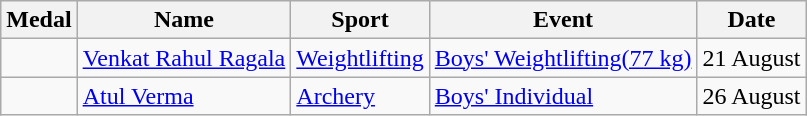<table class="wikitable sortable">
<tr>
<th>Medal</th>
<th>Name</th>
<th>Sport</th>
<th>Event</th>
<th>Date</th>
</tr>
<tr>
<td></td>
<td><a href='#'>Venkat Rahul Ragala</a></td>
<td><a href='#'>Weightlifting</a></td>
<td><a href='#'>Boys' Weightlifting(77 kg)</a></td>
<td>21 August</td>
</tr>
<tr>
<td></td>
<td><a href='#'>Atul Verma</a></td>
<td><a href='#'>Archery</a></td>
<td><a href='#'>Boys' Individual</a></td>
<td>26 August</td>
</tr>
</table>
